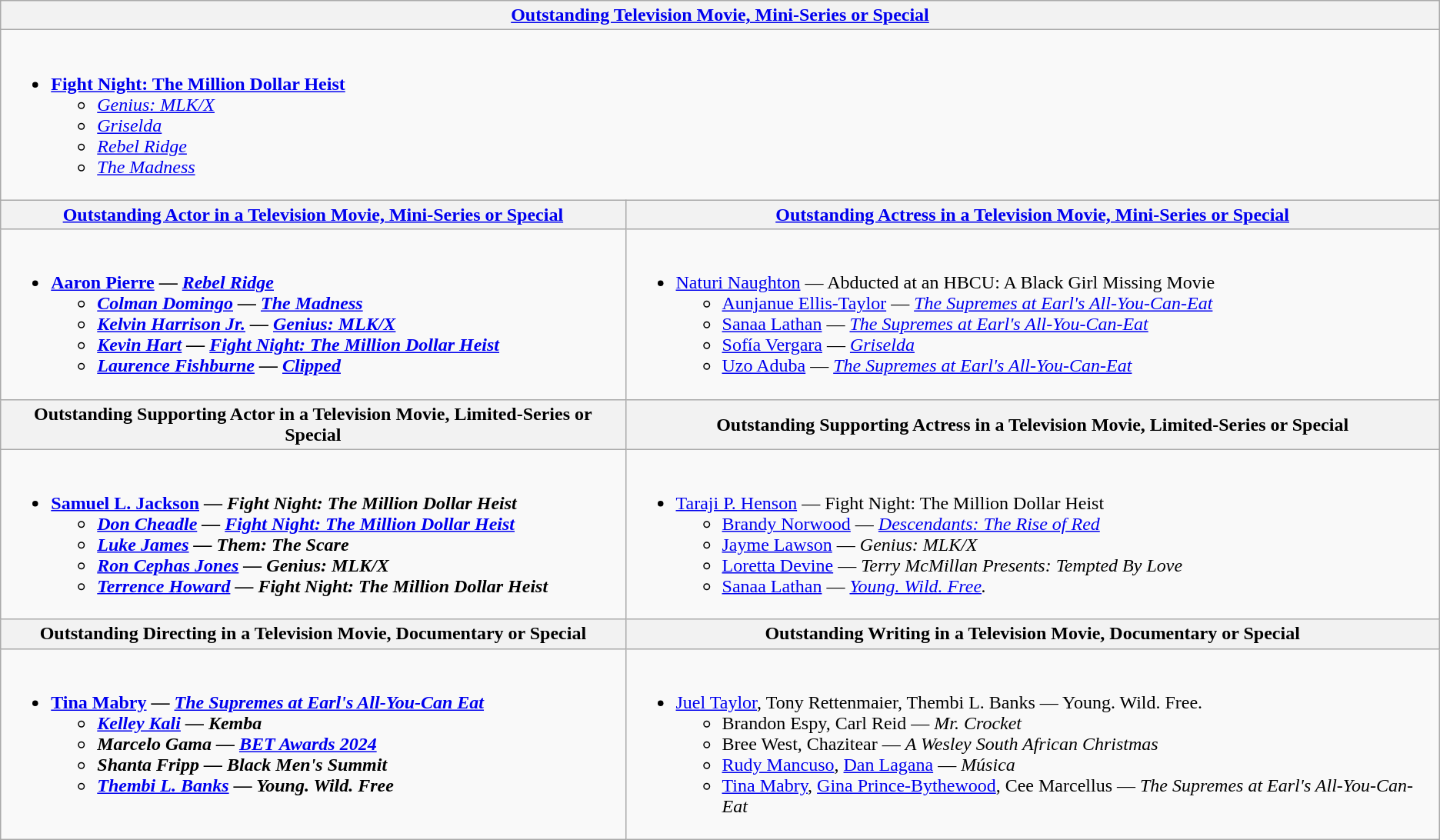<table class="wikitable" style="width=72%">
<tr>
<th colspan="2" style="width=50%"><a href='#'>Outstanding Television Movie, Mini-Series or Special</a></th>
</tr>
<tr>
<td colspan="2" valign="top"><br><ul><li><strong><a href='#'>Fight Night: The Million Dollar Heist</a></strong><ul><li><em><a href='#'>Genius: MLK/X</a></em></li><li><em><a href='#'>Griselda</a></em></li><li><em><a href='#'>Rebel Ridge</a></em></li><li><em><a href='#'>The Madness</a></em></li></ul></li></ul></td>
</tr>
<tr>
<th><a href='#'>Outstanding Actor in a Television Movie, Mini-Series or Special</a></th>
<th><a href='#'>Outstanding Actress in a Television Movie, Mini-Series or Special</a></th>
</tr>
<tr>
<td valign="top"><br><ul><li><strong><a href='#'>Aaron Pierre</a> — <em><a href='#'>Rebel Ridge</a><strong><em><ul><li><a href='#'>Colman Domingo</a> — <a href='#'></em>The Madness<em></a></li><li><a href='#'>Kelvin Harrison Jr.</a> — <a href='#'></em>Genius: MLK/X<em></a></li><li><a href='#'>Kevin Hart</a> — </em><a href='#'>Fight Night: The Million Dollar Heist</a><em></li><li><a href='#'>Laurence Fishburne</a> — <a href='#'></em>Clipped<em></a></li></ul></li></ul></td>
<td valign="top"><br><ul><li></strong><a href='#'>Naturi Naughton</a> — </em>Abducted at an HBCU: A Black Girl Missing Movie</em></strong><ul><li><a href='#'>Aunjanue Ellis-Taylor</a> — <em><a href='#'>The Supremes at Earl's All-You-Can-Eat</a></em></li><li><a href='#'>Sanaa Lathan</a> — <em><a href='#'>The Supremes at Earl's All-You-Can-Eat</a></em></li><li><a href='#'>Sofía Vergara</a> — <a href='#'><em>Griselda</em></a></li><li><a href='#'>Uzo Aduba</a> — <em><a href='#'>The Supremes at Earl's All-You-Can-Eat</a></em></li></ul></li></ul></td>
</tr>
<tr>
<th>Outstanding Supporting Actor in a Television Movie, Limited-Series or Special</th>
<th>Outstanding Supporting Actress in a Television Movie, Limited-Series or Special</th>
</tr>
<tr>
<td valign="top"><br><ul><li><strong><a href='#'>Samuel L. Jackson</a> — <em>Fight Night: The Million Dollar Heist<strong><em><ul><li><a href='#'>Don Cheadle</a> — </em><a href='#'>Fight Night: The Million Dollar Heist</a><em></li><li><a href='#'>Luke James</a> — </em>Them: The Scare<em></li><li><a href='#'>Ron Cephas Jones</a> — </em>Genius: MLK/X<em></li><li><a href='#'>Terrence Howard</a> — </em>Fight Night: The Million Dollar Heist<em></li></ul></li></ul></td>
<td valign="top"><br><ul><li></strong><a href='#'>Taraji P. Henson</a> — </em>Fight Night: The Million Dollar Heist</em></strong><ul><li><a href='#'>Brandy Norwood</a> — <em><a href='#'>Descendants: The Rise of Red</a></em></li><li><a href='#'>Jayme Lawson</a> — <em>Genius: MLK/X</em></li><li><a href='#'>Loretta Devine</a> — <em>Terry McMillan Presents: Tempted By Love</em></li><li><a href='#'>Sanaa Lathan</a> — <em><a href='#'>Young. Wild. Free</a>.</em></li></ul></li></ul></td>
</tr>
<tr>
<th>Outstanding Directing in a Television Movie, Documentary or Special</th>
<th>Outstanding Writing in a Television Movie, Documentary or Special</th>
</tr>
<tr>
<td valign="top"><br><ul><li><strong><a href='#'>Tina Mabry</a> — <em><a href='#'>The Supremes at Earl's All-You-Can Eat</a><strong><em><ul><li><a href='#'>Kelley Kali</a> — </em>Kemba<em></li><li>Marcelo Gama — </em><a href='#'>BET Awards 2024</a><em></li><li>Shanta Fripp — </em>Black Men's Summit<em></li><li><a href='#'>Thembi L. Banks</a> — </em>Young. Wild. Free<em></li></ul></li></ul></td>
<td valign="top"><br><ul><li></strong><a href='#'>Juel Taylor</a>, Tony Rettenmaier, Thembi L. Banks — </em>Young. Wild. Free.</em></strong><ul><li>Brandon Espy, Carl Reid — <em>Mr. Crocket</em></li><li>Bree West, Chazitear — <em>A Wesley South African Christmas</em></li><li><a href='#'>Rudy Mancuso</a>, <a href='#'>Dan Lagana</a> — <em>Música</em></li><li><a href='#'>Tina Mabry</a>, <a href='#'>Gina Prince-Bythewood</a>, Cee Marcellus — <em>The Supremes at Earl's All-You-Can-Eat</em></li></ul></li></ul></td>
</tr>
</table>
